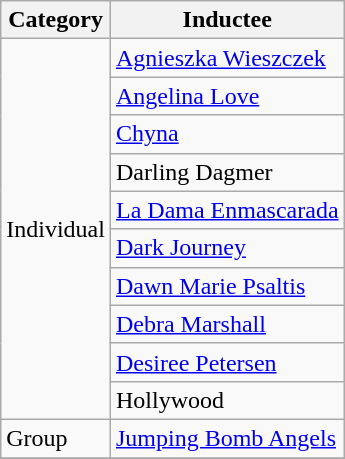<table class="wikitable">
<tr>
<th>Category</th>
<th>Inductee</th>
</tr>
<tr>
<td rowspan=10>Individual</td>
<td><a href='#'>Agnieszka Wieszczek</a></td>
</tr>
<tr>
<td><a href='#'>Angelina Love</a></td>
</tr>
<tr>
<td><a href='#'>Chyna</a></td>
</tr>
<tr>
<td>Darling Dagmer</td>
</tr>
<tr>
<td><a href='#'>La Dama Enmascarada</a></td>
</tr>
<tr>
<td><a href='#'>Dark Journey</a></td>
</tr>
<tr>
<td><a href='#'>Dawn Marie Psaltis</a></td>
</tr>
<tr>
<td><a href='#'>Debra Marshall</a></td>
</tr>
<tr>
<td><a href='#'>Desiree Petersen</a></td>
</tr>
<tr>
<td>Hollywood</td>
</tr>
<tr>
<td>Group</td>
<td><a href='#'>Jumping Bomb Angels</a><br></td>
</tr>
<tr>
</tr>
</table>
